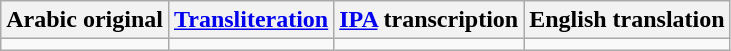<table class='wikitable'>
<tr>
<th>Arabic original</th>
<th><a href='#'>Transliteration</a></th>
<th><a href='#'>IPA</a> transcription</th>
<th>English translation</th>
</tr>
<tr style="vertical-align:top; white-space:nowrap;">
<td></td>
<td></td>
<td></td>
<td></td>
</tr>
</table>
